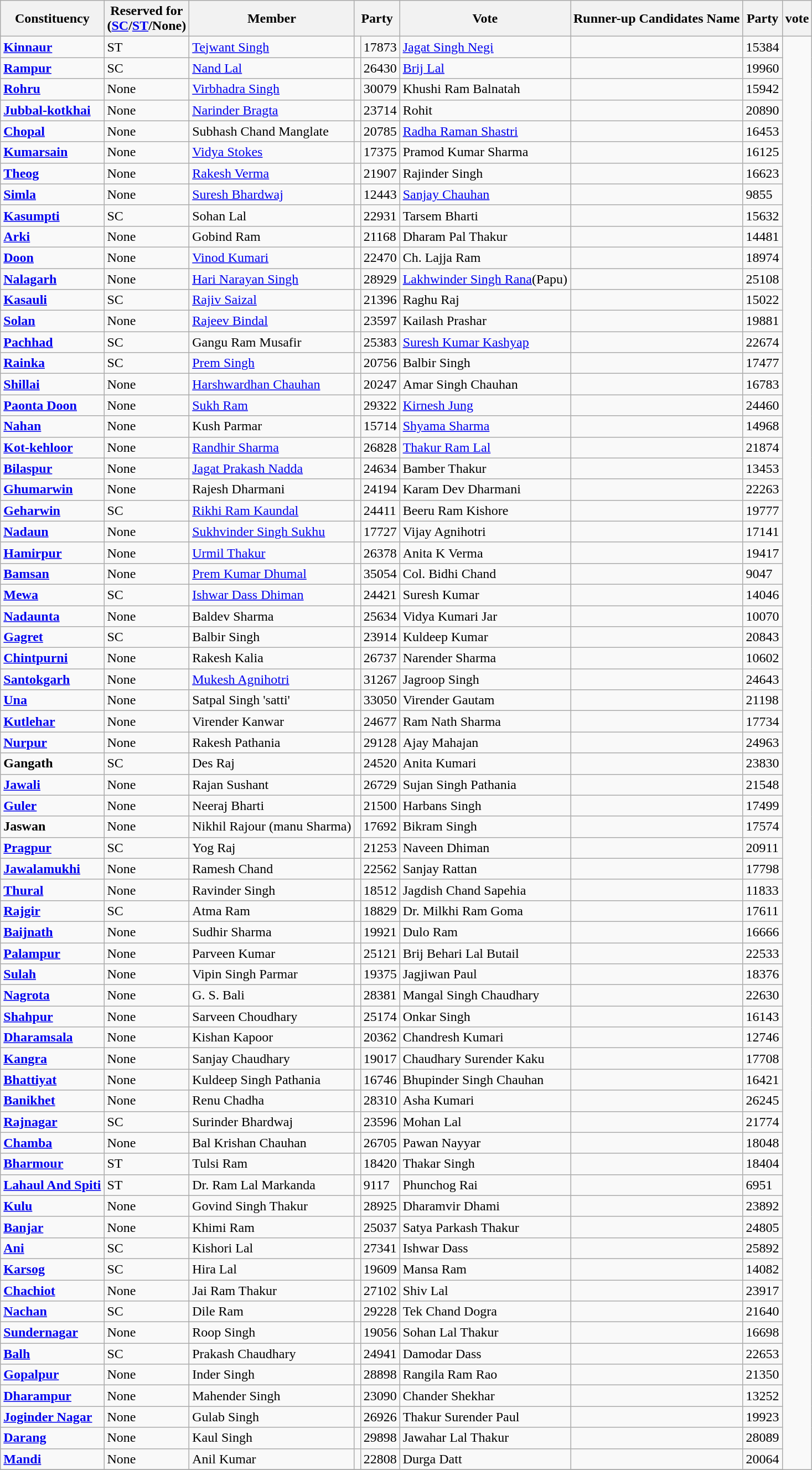<table class="wikitable sortable">
<tr>
<th><strong>Constituency</strong></th>
<th>Reserved for<br>(<a href='#'>SC</a>/<a href='#'>ST</a>/None)</th>
<th>Member</th>
<th colspan=2>Party</th>
<th>Vote</th>
<th>Runner-up Candidates Name</th>
<th colspan="2">Party</th>
<th>vote</th>
</tr>
<tr>
<td><a href='#'><strong>Kinnaur</strong></a></td>
<td>ST</td>
<td><a href='#'>Tejwant Singh</a></td>
<td></td>
<td>17873</td>
<td><a href='#'>Jagat Singh Negi</a></td>
<td></td>
<td>15384</td>
</tr>
<tr>
<td><a href='#'><strong>Rampur</strong></a></td>
<td>SC</td>
<td><a href='#'>Nand Lal</a></td>
<td></td>
<td>26430</td>
<td><a href='#'>Brij Lal</a></td>
<td></td>
<td>19960</td>
</tr>
<tr>
<td><a href='#'><strong>Rohru</strong></a></td>
<td>None</td>
<td><a href='#'>Virbhadra Singh</a></td>
<td></td>
<td>30079</td>
<td>Khushi Ram Balnatah</td>
<td></td>
<td>15942</td>
</tr>
<tr>
<td><a href='#'><strong>Jubbal-kotkhai</strong></a></td>
<td>None</td>
<td><a href='#'>Narinder Bragta</a></td>
<td></td>
<td>23714</td>
<td>Rohit</td>
<td></td>
<td>20890</td>
</tr>
<tr>
<td><a href='#'><strong>Chopal</strong></a></td>
<td>None</td>
<td>Subhash Chand Manglate</td>
<td></td>
<td>20785</td>
<td><a href='#'>Radha Raman Shastri</a></td>
<td></td>
<td>16453</td>
</tr>
<tr>
<td><a href='#'><strong>Kumarsain</strong></a></td>
<td>None</td>
<td><a href='#'>Vidya Stokes</a></td>
<td></td>
<td>17375</td>
<td>Pramod Kumar Sharma</td>
<td></td>
<td>16125</td>
</tr>
<tr>
<td><a href='#'><strong>Theog</strong></a></td>
<td>None</td>
<td><a href='#'>Rakesh Verma</a></td>
<td></td>
<td>21907</td>
<td>Rajinder Singh</td>
<td></td>
<td>16623</td>
</tr>
<tr>
<td><a href='#'><strong>Simla</strong></a></td>
<td>None</td>
<td><a href='#'>Suresh Bhardwaj</a></td>
<td></td>
<td>12443</td>
<td><a href='#'>Sanjay Chauhan</a></td>
<td></td>
<td>9855</td>
</tr>
<tr>
<td><a href='#'><strong>Kasumpti</strong></a></td>
<td>SC</td>
<td>Sohan Lal</td>
<td></td>
<td>22931</td>
<td>Tarsem Bharti</td>
<td></td>
<td>15632</td>
</tr>
<tr>
<td><a href='#'><strong>Arki</strong></a></td>
<td>None</td>
<td>Gobind Ram</td>
<td></td>
<td>21168</td>
<td>Dharam Pal Thakur</td>
<td></td>
<td>14481</td>
</tr>
<tr>
<td><a href='#'><strong>Doon</strong></a></td>
<td>None</td>
<td><a href='#'>Vinod Kumari</a></td>
<td></td>
<td>22470</td>
<td>Ch. Lajja Ram</td>
<td></td>
<td>18974</td>
</tr>
<tr>
<td><a href='#'><strong>Nalagarh</strong></a></td>
<td>None</td>
<td><a href='#'>Hari Narayan Singh</a></td>
<td></td>
<td>28929</td>
<td><a href='#'>Lakhwinder Singh Rana</a>(Papu)</td>
<td></td>
<td>25108</td>
</tr>
<tr>
<td><a href='#'><strong>Kasauli</strong></a></td>
<td>SC</td>
<td><a href='#'>Rajiv Saizal</a></td>
<td></td>
<td>21396</td>
<td>Raghu Raj</td>
<td></td>
<td>15022</td>
</tr>
<tr>
<td><a href='#'><strong>Solan</strong></a></td>
<td>None</td>
<td><a href='#'>Rajeev Bindal</a></td>
<td></td>
<td>23597</td>
<td>Kailash Prashar</td>
<td></td>
<td>19881</td>
</tr>
<tr>
<td><a href='#'><strong>Pachhad</strong></a></td>
<td>SC</td>
<td>Gangu Ram Musafir</td>
<td></td>
<td>25383</td>
<td><a href='#'>Suresh Kumar Kashyap</a></td>
<td></td>
<td>22674</td>
</tr>
<tr>
<td><a href='#'><strong>Rainka</strong></a></td>
<td>SC</td>
<td><a href='#'>Prem Singh</a></td>
<td></td>
<td>20756</td>
<td>Balbir Singh</td>
<td></td>
<td>17477</td>
</tr>
<tr>
<td><a href='#'><strong>Shillai</strong></a></td>
<td>None</td>
<td><a href='#'>Harshwardhan Chauhan</a></td>
<td></td>
<td>20247</td>
<td>Amar Singh Chauhan</td>
<td></td>
<td>16783</td>
</tr>
<tr>
<td><a href='#'><strong>Paonta Doon</strong></a></td>
<td>None</td>
<td><a href='#'>Sukh Ram</a></td>
<td></td>
<td>29322</td>
<td><a href='#'>Kirnesh Jung</a></td>
<td></td>
<td>24460</td>
</tr>
<tr>
<td><a href='#'><strong>Nahan</strong></a></td>
<td>None</td>
<td>Kush Parmar</td>
<td></td>
<td>15714</td>
<td><a href='#'>Shyama Sharma</a></td>
<td></td>
<td>14968</td>
</tr>
<tr>
<td><strong><a href='#'>Kot-kehloor</a></strong></td>
<td>None</td>
<td><a href='#'>Randhir Sharma</a></td>
<td></td>
<td>26828</td>
<td><a href='#'>Thakur Ram Lal</a></td>
<td></td>
<td>21874</td>
</tr>
<tr>
<td><a href='#'><strong>Bilaspur</strong></a></td>
<td>None</td>
<td><a href='#'>Jagat Prakash Nadda</a></td>
<td></td>
<td>24634</td>
<td>Bamber Thakur</td>
<td></td>
<td>13453</td>
</tr>
<tr>
<td><a href='#'><strong>Ghumarwin</strong></a></td>
<td>None</td>
<td>Rajesh Dharmani</td>
<td></td>
<td>24194</td>
<td>Karam Dev Dharmani</td>
<td></td>
<td>22263</td>
</tr>
<tr>
<td><strong><a href='#'>Geharwin</a></strong></td>
<td>SC</td>
<td><a href='#'>Rikhi Ram Kaundal</a></td>
<td></td>
<td>24411</td>
<td>Beeru Ram Kishore</td>
<td></td>
<td>19777</td>
</tr>
<tr>
<td><a href='#'><strong>Nadaun</strong></a></td>
<td>None</td>
<td><a href='#'>Sukhvinder Singh Sukhu</a></td>
<td></td>
<td>17727</td>
<td>Vijay Agnihotri</td>
<td></td>
<td>17141</td>
</tr>
<tr>
<td><a href='#'><strong>Hamirpur</strong></a></td>
<td>None</td>
<td><a href='#'>Urmil Thakur</a></td>
<td></td>
<td>26378</td>
<td>Anita K Verma</td>
<td></td>
<td>19417</td>
</tr>
<tr>
<td><a href='#'><strong>Bamsan</strong></a></td>
<td>None</td>
<td><a href='#'>Prem Kumar Dhumal</a></td>
<td></td>
<td>35054</td>
<td>Col. Bidhi Chand</td>
<td></td>
<td>9047</td>
</tr>
<tr>
<td><a href='#'><strong>Mewa</strong></a></td>
<td>SC</td>
<td><a href='#'>Ishwar Dass Dhiman</a></td>
<td></td>
<td>24421</td>
<td>Suresh Kumar</td>
<td></td>
<td>14046</td>
</tr>
<tr>
<td><a href='#'><strong>Nadaunta</strong></a></td>
<td>None</td>
<td>Baldev Sharma</td>
<td></td>
<td>25634</td>
<td>Vidya Kumari Jar</td>
<td></td>
<td>10070</td>
</tr>
<tr>
<td><a href='#'><strong>Gagret</strong></a></td>
<td>SC</td>
<td>Balbir Singh</td>
<td></td>
<td>23914</td>
<td>Kuldeep Kumar</td>
<td></td>
<td>20843</td>
</tr>
<tr>
<td><a href='#'><strong>Chintpurni</strong></a></td>
<td>None</td>
<td>Rakesh Kalia</td>
<td></td>
<td>26737</td>
<td>Narender Sharma</td>
<td></td>
<td>10602</td>
</tr>
<tr>
<td><a href='#'><strong>Santokgarh</strong></a></td>
<td>None</td>
<td><a href='#'>Mukesh Agnihotri</a></td>
<td></td>
<td>31267</td>
<td>Jagroop Singh</td>
<td></td>
<td>24643</td>
</tr>
<tr>
<td><a href='#'><strong>Una</strong></a></td>
<td>None</td>
<td>Satpal Singh 'satti'</td>
<td></td>
<td>33050</td>
<td>Virender Gautam</td>
<td></td>
<td>21198</td>
</tr>
<tr>
<td><a href='#'><strong>Kutlehar</strong></a></td>
<td>None</td>
<td>Virender Kanwar</td>
<td></td>
<td>24677</td>
<td>Ram Nath Sharma</td>
<td></td>
<td>17734</td>
</tr>
<tr>
<td><a href='#'><strong>Nurpur</strong></a></td>
<td>None</td>
<td>Rakesh Pathania</td>
<td></td>
<td>29128</td>
<td>Ajay Mahajan</td>
<td></td>
<td>24963</td>
</tr>
<tr>
<td><strong>Gangath</strong></td>
<td>SC</td>
<td>Des Raj</td>
<td></td>
<td>24520</td>
<td>Anita Kumari</td>
<td></td>
<td>23830</td>
</tr>
<tr>
<td><a href='#'><strong>Jawali</strong></a></td>
<td>None</td>
<td>Rajan Sushant</td>
<td></td>
<td>26729</td>
<td>Sujan Singh Pathania</td>
<td></td>
<td>21548</td>
</tr>
<tr>
<td><a href='#'><strong>Guler</strong></a></td>
<td>None</td>
<td>Neeraj Bharti</td>
<td></td>
<td>21500</td>
<td>Harbans Singh</td>
<td></td>
<td>17499</td>
</tr>
<tr>
<td><strong>Jaswan</strong></td>
<td>None</td>
<td>Nikhil Rajour (manu Sharma)</td>
<td></td>
<td>17692</td>
<td>Bikram Singh</td>
<td></td>
<td>17574</td>
</tr>
<tr>
<td><a href='#'><strong>Pragpur</strong></a></td>
<td>SC</td>
<td>Yog Raj</td>
<td></td>
<td>21253</td>
<td>Naveen Dhiman</td>
<td></td>
<td>20911</td>
</tr>
<tr>
<td><a href='#'><strong>Jawalamukhi</strong></a></td>
<td>None</td>
<td>Ramesh Chand</td>
<td></td>
<td>22562</td>
<td>Sanjay Rattan</td>
<td></td>
<td>17798</td>
</tr>
<tr>
<td><a href='#'><strong>Thural</strong></a></td>
<td>None</td>
<td>Ravinder Singh</td>
<td></td>
<td>18512</td>
<td>Jagdish Chand Sapehia</td>
<td></td>
<td>11833</td>
</tr>
<tr>
<td><a href='#'><strong>Rajgir</strong></a></td>
<td>SC</td>
<td>Atma Ram</td>
<td></td>
<td>18829</td>
<td>Dr. Milkhi Ram Goma</td>
<td></td>
<td>17611</td>
</tr>
<tr>
<td><a href='#'><strong>Baijnath</strong></a></td>
<td>None</td>
<td>Sudhir Sharma</td>
<td></td>
<td>19921</td>
<td>Dulo Ram</td>
<td></td>
<td>16666</td>
</tr>
<tr>
<td><a href='#'><strong>Palampur</strong></a></td>
<td>None</td>
<td>Parveen Kumar</td>
<td></td>
<td>25121</td>
<td>Brij Behari Lal Butail</td>
<td></td>
<td>22533</td>
</tr>
<tr>
<td><a href='#'><strong>Sulah</strong></a></td>
<td>None</td>
<td>Vipin Singh Parmar</td>
<td></td>
<td>19375</td>
<td>Jagjiwan Paul</td>
<td></td>
<td>18376</td>
</tr>
<tr>
<td><a href='#'><strong>Nagrota</strong></a></td>
<td>None</td>
<td>G. S. Bali</td>
<td></td>
<td>28381</td>
<td>Mangal Singh Chaudhary</td>
<td></td>
<td>22630</td>
</tr>
<tr>
<td><a href='#'><strong>Shahpur</strong></a></td>
<td>None</td>
<td>Sarveen Choudhary</td>
<td></td>
<td>25174</td>
<td>Onkar Singh</td>
<td></td>
<td>16143</td>
</tr>
<tr>
<td><a href='#'><strong>Dharamsala</strong></a></td>
<td>None</td>
<td>Kishan Kapoor</td>
<td></td>
<td>20362</td>
<td>Chandresh Kumari</td>
<td></td>
<td>12746</td>
</tr>
<tr>
<td><a href='#'><strong>Kangra</strong></a></td>
<td>None</td>
<td>Sanjay Chaudhary</td>
<td></td>
<td>19017</td>
<td>Chaudhary Surender Kaku</td>
<td></td>
<td>17708</td>
</tr>
<tr>
<td><a href='#'><strong>Bhattiyat</strong></a></td>
<td>None</td>
<td>Kuldeep Singh Pathania</td>
<td></td>
<td>16746</td>
<td>Bhupinder Singh Chauhan</td>
<td></td>
<td>16421</td>
</tr>
<tr>
<td><a href='#'><strong>Banikhet</strong></a></td>
<td>None</td>
<td>Renu Chadha</td>
<td></td>
<td>28310</td>
<td>Asha Kumari</td>
<td></td>
<td>26245</td>
</tr>
<tr>
<td><a href='#'><strong>Rajnagar</strong></a></td>
<td>SC</td>
<td>Surinder Bhardwaj</td>
<td></td>
<td>23596</td>
<td>Mohan Lal</td>
<td></td>
<td>21774</td>
</tr>
<tr>
<td><a href='#'><strong>Chamba</strong></a></td>
<td>None</td>
<td>Bal Krishan Chauhan</td>
<td></td>
<td>26705</td>
<td>Pawan Nayyar</td>
<td></td>
<td>18048</td>
</tr>
<tr>
<td><a href='#'><strong>Bharmour</strong></a></td>
<td>ST</td>
<td>Tulsi Ram</td>
<td></td>
<td>18420</td>
<td>Thakar Singh</td>
<td></td>
<td>18404</td>
</tr>
<tr>
<td><a href='#'><strong>Lahaul And Spiti</strong></a></td>
<td>ST</td>
<td>Dr. Ram Lal Markanda</td>
<td></td>
<td>9117</td>
<td>Phunchog Rai</td>
<td></td>
<td>6951</td>
</tr>
<tr>
<td><a href='#'><strong>Kulu</strong></a></td>
<td>None</td>
<td>Govind Singh Thakur</td>
<td></td>
<td>28925</td>
<td>Dharamvir Dhami</td>
<td></td>
<td>23892</td>
</tr>
<tr>
<td><a href='#'><strong>Banjar</strong></a></td>
<td>None</td>
<td>Khimi Ram</td>
<td></td>
<td>25037</td>
<td>Satya Parkash Thakur</td>
<td></td>
<td>24805</td>
</tr>
<tr>
<td><a href='#'><strong>Ani</strong></a></td>
<td>SC</td>
<td>Kishori Lal</td>
<td></td>
<td>27341</td>
<td>Ishwar Dass</td>
<td></td>
<td>25892</td>
</tr>
<tr>
<td><a href='#'><strong>Karsog</strong></a></td>
<td>SC</td>
<td>Hira Lal</td>
<td></td>
<td>19609</td>
<td>Mansa Ram</td>
<td></td>
<td>14082</td>
</tr>
<tr>
<td><a href='#'><strong>Chachiot</strong></a></td>
<td>None</td>
<td>Jai Ram Thakur</td>
<td></td>
<td>27102</td>
<td>Shiv Lal</td>
<td></td>
<td>23917</td>
</tr>
<tr>
<td><a href='#'><strong>Nachan</strong></a></td>
<td>SC</td>
<td>Dile Ram</td>
<td></td>
<td>29228</td>
<td>Tek Chand Dogra</td>
<td></td>
<td>21640</td>
</tr>
<tr>
<td><a href='#'><strong>Sundernagar</strong></a></td>
<td>None</td>
<td>Roop Singh</td>
<td></td>
<td>19056</td>
<td>Sohan Lal Thakur</td>
<td></td>
<td>16698</td>
</tr>
<tr>
<td><a href='#'><strong>Balh</strong></a></td>
<td>SC</td>
<td>Prakash Chaudhary</td>
<td></td>
<td>24941</td>
<td>Damodar Dass</td>
<td></td>
<td>22653</td>
</tr>
<tr>
<td><a href='#'><strong>Gopalpur</strong></a></td>
<td>None</td>
<td>Inder Singh</td>
<td></td>
<td>28898</td>
<td>Rangila Ram Rao</td>
<td></td>
<td>21350</td>
</tr>
<tr>
<td><a href='#'><strong>Dharampur</strong></a></td>
<td>None</td>
<td>Mahender Singh</td>
<td></td>
<td>23090</td>
<td>Chander Shekhar</td>
<td></td>
<td>13252</td>
</tr>
<tr>
<td><a href='#'><strong>Joginder Nagar</strong></a></td>
<td>None</td>
<td>Gulab Singh</td>
<td></td>
<td>26926</td>
<td>Thakur Surender Paul</td>
<td></td>
<td>19923</td>
</tr>
<tr>
<td><a href='#'><strong>Darang</strong></a></td>
<td>None</td>
<td>Kaul Singh</td>
<td></td>
<td>29898</td>
<td>Jawahar Lal Thakur</td>
<td></td>
<td>28089</td>
</tr>
<tr>
<td><a href='#'><strong>Mandi</strong></a></td>
<td>None</td>
<td>Anil Kumar</td>
<td></td>
<td>22808</td>
<td>Durga Datt</td>
<td></td>
<td>20064</td>
</tr>
<tr>
</tr>
</table>
